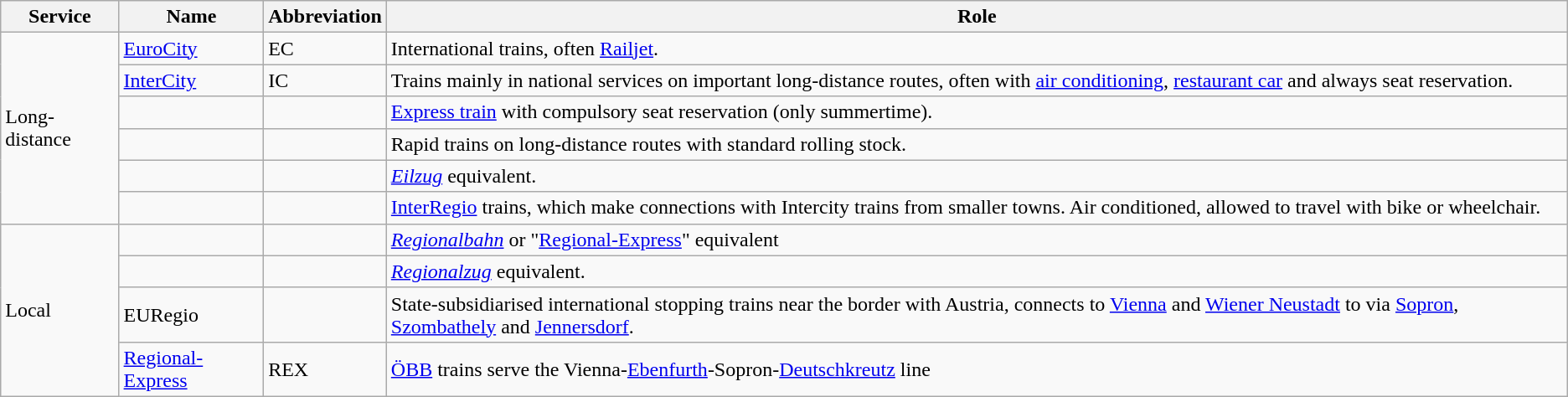<table class="wikitable">
<tr>
<th>Service</th>
<th>Name</th>
<th>Abbreviation</th>
<th>Role</th>
</tr>
<tr>
<td rowspan="6">Long-distance</td>
<td><a href='#'>EuroCity</a></td>
<td>EC</td>
<td>International trains, often <a href='#'>Railjet</a>.</td>
</tr>
<tr>
<td><a href='#'>InterCity</a></td>
<td>IC</td>
<td>Trains mainly in national services on important long-distance routes, often with <a href='#'>air conditioning</a>, <a href='#'>restaurant car</a> and always seat reservation.</td>
</tr>
<tr>
<td></td>
<td></td>
<td><a href='#'>Express train</a> with compulsory seat reservation (only summertime).</td>
</tr>
<tr>
<td></td>
<td></td>
<td>Rapid trains on long-distance routes with standard rolling stock.</td>
</tr>
<tr>
<td></td>
<td></td>
<td><em><a href='#'>Eilzug</a></em> equivalent.</td>
</tr>
<tr>
<td></td>
<td></td>
<td><a href='#'>InterRegio</a> trains, which make connections with Intercity trains from smaller towns. Air conditioned, allowed to travel with bike or wheelchair.</td>
</tr>
<tr>
<td rowspan="4">Local</td>
<td></td>
<td></td>
<td><em><a href='#'>Regionalbahn</a></em> or "<a href='#'>Regional-Express</a>" equivalent</td>
</tr>
<tr>
<td></td>
<td></td>
<td><em><a href='#'>Regionalzug</a></em> equivalent.</td>
</tr>
<tr>
<td>EURegio</td>
<td></td>
<td>State-subsidiarised international stopping trains near the border with Austria, connects  to <a href='#'>Vienna</a> and <a href='#'>Wiener Neustadt</a> to  via <a href='#'>Sopron</a>, <a href='#'>Szombathely</a> and <a href='#'>Jennersdorf</a>.</td>
</tr>
<tr>
<td><a href='#'>Regional-Express</a></td>
<td>REX</td>
<td><a href='#'>ÖBB</a> trains serve the Vienna-<a href='#'>Ebenfurth</a>-Sopron-<a href='#'>Deutschkreutz</a> line</td>
</tr>
</table>
